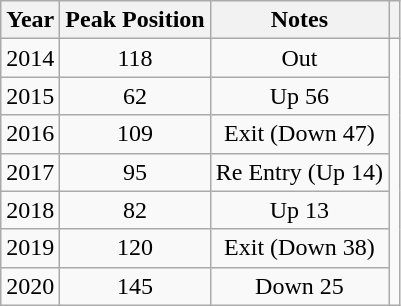<table class="wikitable plainrowheaders" style="text-align:center;">
<tr>
<th>Year</th>
<th>Peak Position</th>
<th>Notes</th>
<th></th>
</tr>
<tr>
<td>2014</td>
<td>118</td>
<td>Out</td>
<td rowspan="7"></td>
</tr>
<tr>
<td>2015</td>
<td>62</td>
<td>Up 56</td>
</tr>
<tr>
<td>2016</td>
<td>109</td>
<td>Exit (Down 47)</td>
</tr>
<tr>
<td>2017</td>
<td>95</td>
<td>Re Entry (Up 14)</td>
</tr>
<tr>
<td>2018</td>
<td>82</td>
<td>Up 13</td>
</tr>
<tr>
<td>2019</td>
<td>120</td>
<td>Exit (Down 38)</td>
</tr>
<tr>
<td>2020</td>
<td>145</td>
<td>Down 25</td>
</tr>
</table>
